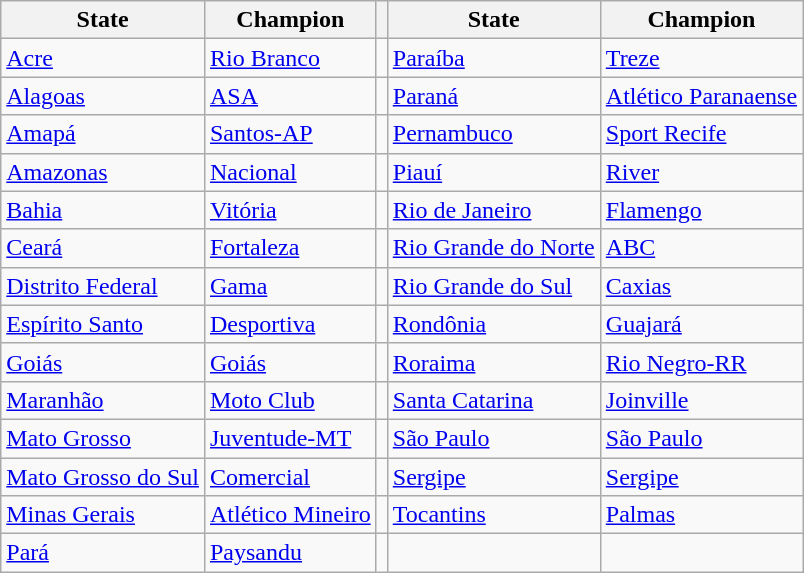<table class="wikitable">
<tr>
<th>State</th>
<th>Champion</th>
<th></th>
<th>State</th>
<th>Champion</th>
</tr>
<tr>
<td><a href='#'>Acre</a></td>
<td><a href='#'>Rio Branco</a></td>
<td></td>
<td><a href='#'>Paraíba</a></td>
<td><a href='#'>Treze</a></td>
</tr>
<tr>
<td><a href='#'>Alagoas</a></td>
<td><a href='#'>ASA</a></td>
<td></td>
<td><a href='#'>Paraná</a></td>
<td><a href='#'>Atlético Paranaense</a></td>
</tr>
<tr>
<td><a href='#'>Amapá</a></td>
<td><a href='#'>Santos-AP</a></td>
<td></td>
<td><a href='#'>Pernambuco</a></td>
<td><a href='#'>Sport Recife</a></td>
</tr>
<tr>
<td><a href='#'>Amazonas</a></td>
<td><a href='#'>Nacional</a></td>
<td></td>
<td><a href='#'>Piauí</a></td>
<td><a href='#'>River</a></td>
</tr>
<tr>
<td><a href='#'>Bahia</a></td>
<td><a href='#'>Vitória</a></td>
<td></td>
<td><a href='#'>Rio de Janeiro</a></td>
<td><a href='#'>Flamengo</a></td>
</tr>
<tr>
<td><a href='#'>Ceará</a></td>
<td><a href='#'>Fortaleza</a></td>
<td></td>
<td><a href='#'>Rio Grande do Norte</a></td>
<td><a href='#'>ABC</a></td>
</tr>
<tr>
<td><a href='#'>Distrito Federal</a></td>
<td><a href='#'>Gama</a></td>
<td></td>
<td><a href='#'>Rio Grande do Sul</a></td>
<td><a href='#'>Caxias</a></td>
</tr>
<tr>
<td><a href='#'>Espírito Santo</a></td>
<td><a href='#'>Desportiva</a></td>
<td></td>
<td><a href='#'>Rondônia</a></td>
<td><a href='#'>Guajará</a></td>
</tr>
<tr>
<td><a href='#'>Goiás</a></td>
<td><a href='#'>Goiás</a></td>
<td></td>
<td><a href='#'>Roraima</a></td>
<td><a href='#'>Rio Negro-RR</a></td>
</tr>
<tr>
<td><a href='#'>Maranhão</a></td>
<td><a href='#'>Moto Club</a></td>
<td></td>
<td><a href='#'>Santa Catarina</a></td>
<td><a href='#'>Joinville</a></td>
</tr>
<tr>
<td><a href='#'>Mato Grosso</a></td>
<td><a href='#'>Juventude-MT</a></td>
<td></td>
<td><a href='#'>São Paulo</a></td>
<td><a href='#'>São Paulo</a></td>
</tr>
<tr>
<td><a href='#'>Mato Grosso do Sul</a></td>
<td><a href='#'>Comercial</a></td>
<td></td>
<td><a href='#'>Sergipe</a></td>
<td><a href='#'>Sergipe</a></td>
</tr>
<tr>
<td><a href='#'>Minas Gerais</a></td>
<td><a href='#'>Atlético Mineiro</a></td>
<td></td>
<td><a href='#'>Tocantins</a></td>
<td><a href='#'>Palmas</a></td>
</tr>
<tr>
<td><a href='#'>Pará</a></td>
<td><a href='#'>Paysandu</a></td>
<td></td>
<td></td>
<td></td>
</tr>
</table>
